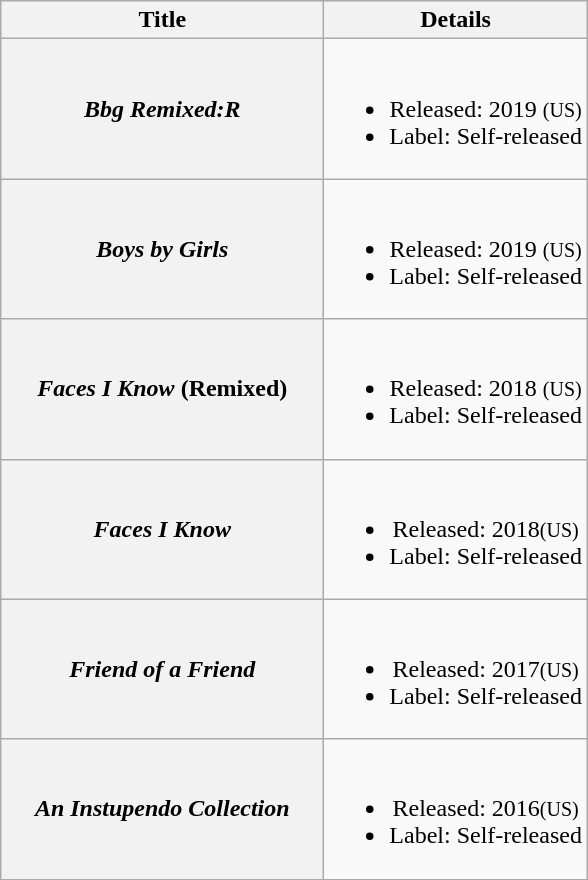<table class="wikitable plainrowheaders" style="text-align:center">
<tr>
<th scope="col" style="width:13em">Title</th>
<th scope="col">Details</th>
</tr>
<tr>
<th scope="row"><em>Bbg Remixed:R</em></th>
<td><br><ul><li>Released: 2019 <small>(US)</small></li><li>Label: Self-released</li></ul></td>
</tr>
<tr>
<th scope="row"><em>Boys by Girls</em></th>
<td><br><ul><li>Released: 2019 <small>(US)</small></li><li>Label: Self-released</li></ul></td>
</tr>
<tr>
<th scope="row"><em>Faces I Know</em> (Remixed)</th>
<td><br><ul><li>Released: 2018 <small>(US)</small></li><li>Label: Self-released</li></ul></td>
</tr>
<tr>
<th scope="row"><em>Faces I Know</em></th>
<td><br><ul><li>Released: 2018<small>(US)</small></li><li>Label: Self-released</li></ul></td>
</tr>
<tr>
<th scope="row"><em>Friend of a Friend</em></th>
<td><br><ul><li>Released: 2017<small>(US)</small></li><li>Label: Self-released</li></ul></td>
</tr>
<tr>
<th scope="row"><em>An Instupendo Collection</em></th>
<td><br><ul><li>Released: 2016<small>(US)</small></li><li>Label: Self-released</li></ul></td>
</tr>
<tr>
</tr>
</table>
